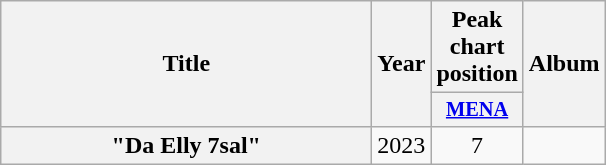<table class="wikitable plainrowheaders" style="text-align:center;">
<tr>
<th scope="col" rowspan="2" style="width:15em;">Title</th>
<th scope="col" rowspan="2" style="width:1em;">Year</th>
<th>Peak chart position</th>
<th scope="col" rowspan="2">Album</th>
</tr>
<tr>
<th scope="col" style="width:3em;font-size:85%;"><a href='#'>MENA</a><br></th>
</tr>
<tr>
<th scope="row">"Da Elly 7sal"</th>
<td>2023</td>
<td>7</td>
<td></td>
</tr>
</table>
